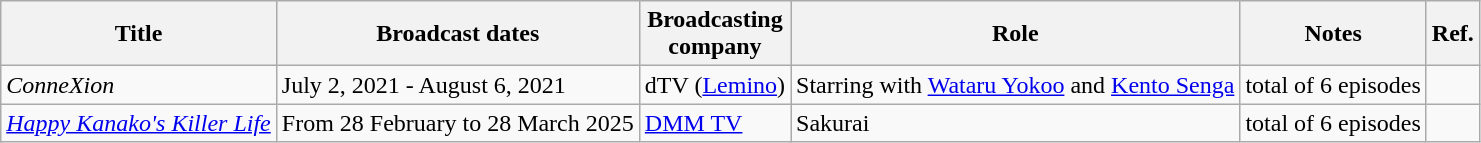<table class="wikitable">
<tr>
<th>Title</th>
<th>Broadcast dates</th>
<th>Broadcasting<br>company</th>
<th>Role</th>
<th>Notes</th>
<th>Ref.</th>
</tr>
<tr>
<td><em>ConneXion</em></td>
<td>July 2, 2021 - August 6, 2021</td>
<td>dTV (<a href='#'>Lemino</a>)</td>
<td>Starring with <a href='#'>Wataru Yokoo</a> and <a href='#'>Kento Senga</a></td>
<td>total of 6 episodes</td>
<td></td>
</tr>
<tr>
<td><em><a href='#'>Happy Kanako's Killer Life</a></em></td>
<td>From 28 February to 28 March 2025</td>
<td><a href='#'>DMM TV</a></td>
<td>Sakurai</td>
<td>total of 6 episodes</td>
<td></td>
</tr>
</table>
